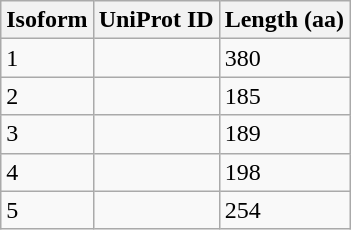<table class="wikitable">
<tr>
<th>Isoform</th>
<th>UniProt ID</th>
<th>Length (aa)</th>
</tr>
<tr>
<td>1</td>
<td></td>
<td>380</td>
</tr>
<tr>
<td>2</td>
<td></td>
<td>185</td>
</tr>
<tr>
<td>3</td>
<td></td>
<td>189</td>
</tr>
<tr>
<td>4</td>
<td></td>
<td>198</td>
</tr>
<tr>
<td>5</td>
<td></td>
<td>254</td>
</tr>
</table>
